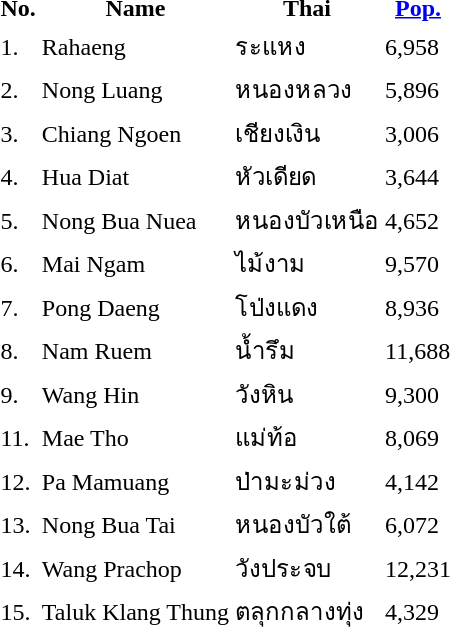<table>
<tr>
<th>No.</th>
<th>Name</th>
<th>Thai</th>
<th><a href='#'>Pop.</a></th>
</tr>
<tr>
<td>1.</td>
<td>Rahaeng</td>
<td>ระแหง</td>
<td>6,958</td>
</tr>
<tr>
<td>2.</td>
<td>Nong Luang</td>
<td>หนองหลวง</td>
<td>5,896</td>
</tr>
<tr>
<td>3.</td>
<td>Chiang Ngoen</td>
<td>เชียงเงิน</td>
<td>3,006</td>
</tr>
<tr>
<td>4.</td>
<td>Hua Diat</td>
<td>หัวเดียด</td>
<td>3,644</td>
</tr>
<tr>
<td>5.</td>
<td>Nong Bua Nuea</td>
<td>หนองบัวเหนือ</td>
<td>4,652</td>
</tr>
<tr>
<td>6.</td>
<td>Mai Ngam</td>
<td>ไม้งาม</td>
<td>9,570</td>
</tr>
<tr>
<td>7.</td>
<td>Pong Daeng</td>
<td>โป่งแดง</td>
<td>8,936</td>
</tr>
<tr>
<td>8.</td>
<td>Nam Ruem</td>
<td>น้ำรึม</td>
<td>11,688</td>
</tr>
<tr>
<td>9.</td>
<td>Wang Hin</td>
<td>วังหิน</td>
<td>9,300</td>
</tr>
<tr>
<td>11.</td>
<td>Mae Tho</td>
<td>แม่ท้อ</td>
<td>8,069</td>
</tr>
<tr>
<td>12.</td>
<td>Pa Mamuang</td>
<td>ป่ามะม่วง</td>
<td>4,142</td>
</tr>
<tr>
<td>13.</td>
<td>Nong Bua Tai</td>
<td>หนองบัวใต้</td>
<td>6,072</td>
</tr>
<tr>
<td>14.</td>
<td>Wang Prachop</td>
<td>วังประจบ</td>
<td>12,231</td>
</tr>
<tr>
<td>15.</td>
<td>Taluk Klang Thung</td>
<td>ตลุกกลางทุ่ง</td>
<td>4,329</td>
</tr>
</table>
